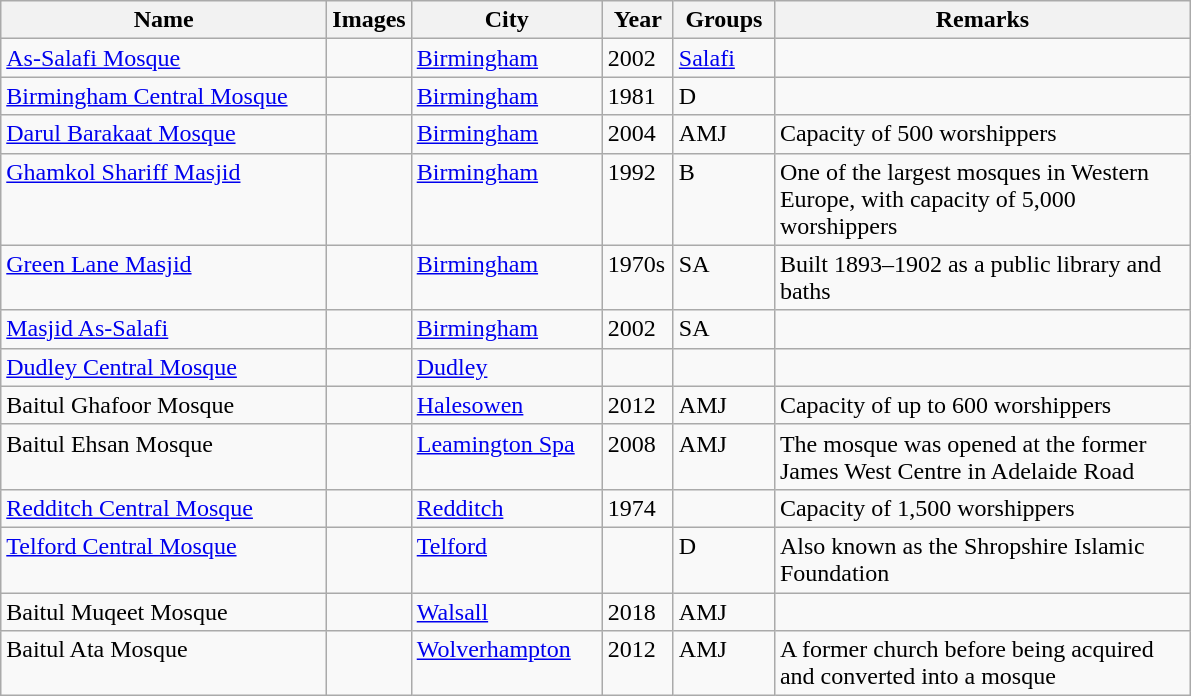<table class="wikitable sortable">
<tr>
<th width="210" align="left">Name</th>
<th align="center" class="unsortable">Images</th>
<th width="120" align="left">City</th>
<th width="40" align="left">Year</th>
<th width="60" align="left">Groups</th>
<th width="270" align="left" class="unsortable">Remarks</th>
</tr>
<tr valign="top">
<td><a href='#'>As-Salafi Mosque</a></td>
<td></td>
<td><a href='#'>Birmingham</a></td>
<td>2002</td>
<td><a href='#'>Salafi</a></td>
<td></td>
</tr>
<tr valign="top">
<td><a href='#'>Birmingham Central Mosque</a></td>
<td></td>
<td><a href='#'>Birmingham</a></td>
<td>1981</td>
<td>D</td>
<td></td>
</tr>
<tr valign="top">
<td><a href='#'>Darul Barakaat Mosque</a></td>
<td></td>
<td><a href='#'>Birmingham</a></td>
<td>2004</td>
<td>AMJ</td>
<td>Capacity of 500 worshippers</td>
</tr>
<tr valign=top>
<td><a href='#'>Ghamkol Shariff Masjid</a></td>
<td></td>
<td><a href='#'>Birmingham</a></td>
<td>1992</td>
<td>B</td>
<td>One of the largest mosques in Western Europe, with capacity of 5,000 worshippers</td>
</tr>
<tr valign=top>
<td><a href='#'>Green Lane Masjid</a></td>
<td></td>
<td><a href='#'>Birmingham</a></td>
<td>1970s</td>
<td>SA</td>
<td>Built 1893–1902 as a public library and baths</td>
</tr>
<tr valign="top">
<td><a href='#'>Masjid As-Salafi</a></td>
<td></td>
<td><a href='#'>Birmingham</a></td>
<td>2002</td>
<td>SA</td>
<td></td>
</tr>
<tr valign=top>
<td><a href='#'>Dudley Central Mosque</a></td>
<td></td>
<td><a href='#'>Dudley</a></td>
<td></td>
<td></td>
<td></td>
</tr>
<tr valign=top>
<td>Baitul Ghafoor Mosque</td>
<td></td>
<td><a href='#'>Halesowen</a></td>
<td>2012</td>
<td>AMJ</td>
<td>Capacity of up to 600 worshippers</td>
</tr>
<tr valign=top>
<td>Baitul Ehsan Mosque</td>
<td></td>
<td><a href='#'>Leamington Spa</a></td>
<td>2008</td>
<td>AMJ</td>
<td>The mosque was opened at the former James West Centre in Adelaide Road</td>
</tr>
<tr valign=top>
<td><a href='#'>Redditch Central Mosque</a></td>
<td></td>
<td><a href='#'>Redditch</a></td>
<td>1974</td>
<td></td>
<td>Capacity of 1,500 worshippers</td>
</tr>
<tr valign=top>
<td><a href='#'>Telford Central Mosque</a></td>
<td></td>
<td><a href='#'>Telford</a></td>
<td></td>
<td>D</td>
<td>Also known as the Shropshire Islamic Foundation</td>
</tr>
<tr valign=top>
<td>Baitul Muqeet Mosque</td>
<td></td>
<td><a href='#'>Walsall</a></td>
<td>2018</td>
<td>AMJ</td>
<td></td>
</tr>
<tr valign=top>
<td>Baitul Ata Mosque</td>
<td></td>
<td><a href='#'>Wolverhampton</a></td>
<td>2012</td>
<td>AMJ</td>
<td>A former church before being acquired and converted into a mosque</td>
</tr>
</table>
